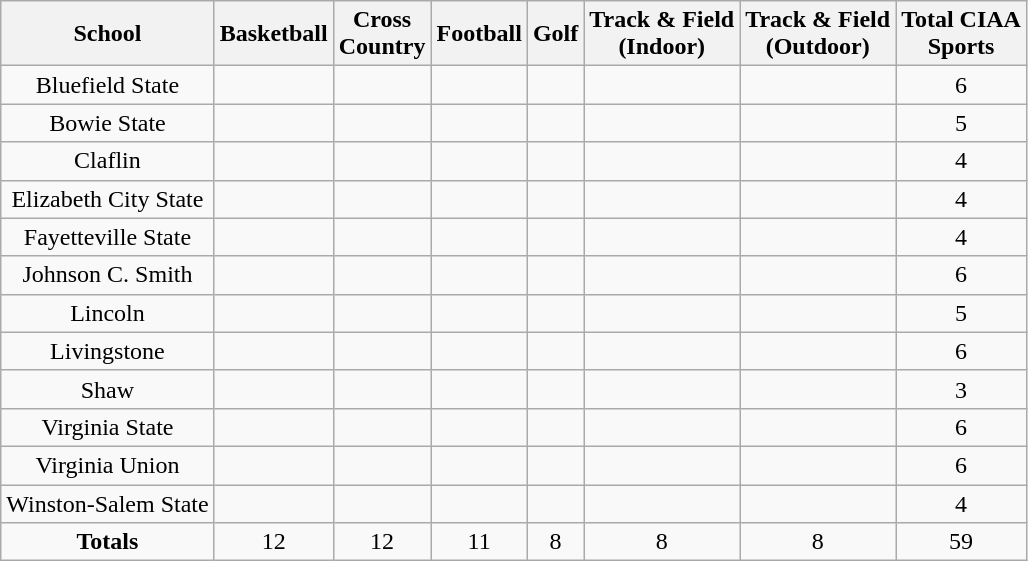<table class="wikitable" style="text-align:center">
<tr>
<th>School</th>
<th>Basketball</th>
<th>Cross<br>Country</th>
<th>Football</th>
<th>Golf</th>
<th>Track & Field<br>(Indoor)</th>
<th>Track & Field<br>(Outdoor)</th>
<th>Total CIAA<br>Sports</th>
</tr>
<tr>
<td>Bluefield State</td>
<td></td>
<td></td>
<td></td>
<td></td>
<td></td>
<td></td>
<td>6</td>
</tr>
<tr>
<td>Bowie State</td>
<td></td>
<td></td>
<td></td>
<td></td>
<td></td>
<td></td>
<td>5</td>
</tr>
<tr>
<td>Claflin</td>
<td></td>
<td></td>
<td></td>
<td></td>
<td></td>
<td></td>
<td>4</td>
</tr>
<tr>
<td>Elizabeth City State</td>
<td></td>
<td></td>
<td></td>
<td></td>
<td></td>
<td></td>
<td>4</td>
</tr>
<tr>
<td>Fayetteville State</td>
<td></td>
<td></td>
<td></td>
<td></td>
<td></td>
<td></td>
<td>4</td>
</tr>
<tr>
<td>Johnson C. Smith</td>
<td></td>
<td></td>
<td></td>
<td></td>
<td></td>
<td></td>
<td>6</td>
</tr>
<tr>
<td>Lincoln</td>
<td></td>
<td></td>
<td></td>
<td></td>
<td></td>
<td></td>
<td>5</td>
</tr>
<tr>
<td>Livingstone</td>
<td></td>
<td></td>
<td></td>
<td></td>
<td></td>
<td></td>
<td>6</td>
</tr>
<tr>
<td>Shaw</td>
<td></td>
<td></td>
<td></td>
<td></td>
<td></td>
<td></td>
<td>3</td>
</tr>
<tr>
<td>Virginia State</td>
<td></td>
<td></td>
<td></td>
<td></td>
<td></td>
<td></td>
<td>6</td>
</tr>
<tr>
<td>Virginia Union</td>
<td></td>
<td></td>
<td></td>
<td></td>
<td></td>
<td></td>
<td>6</td>
</tr>
<tr>
<td>Winston-Salem State</td>
<td></td>
<td></td>
<td></td>
<td></td>
<td></td>
<td></td>
<td>4</td>
</tr>
<tr>
<td><strong>Totals</strong></td>
<td>12</td>
<td>12</td>
<td>11</td>
<td>8</td>
<td>8</td>
<td>8</td>
<td>59</td>
</tr>
</table>
